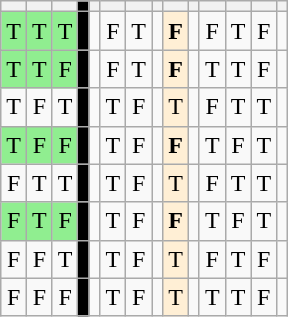<table class="wikitable" style="text-align:center; padding-left: 1.5em;">
<tr>
<th></th>
<th></th>
<th></th>
<th style="background:black"></th>
<th></th>
<th></th>
<th></th>
<th></th>
<th></th>
<th></th>
<th></th>
<th></th>
<th></th>
<th></th>
</tr>
<tr>
<td style="background:lightgreen">T</td>
<td style="background:lightgreen">T</td>
<td style="background:lightgreen">T</td>
<td style="background:black"></td>
<td></td>
<td>F</td>
<td>T</td>
<td></td>
<td style="background:papayawhip"><strong>F</strong></td>
<td></td>
<td>F</td>
<td>T</td>
<td>F</td>
<td></td>
</tr>
<tr>
<td style="background:lightgreen">T</td>
<td style="background:lightgreen">T</td>
<td style="background:lightgreen">F</td>
<td style="background:black"></td>
<td></td>
<td>F</td>
<td>T</td>
<td></td>
<td style="background:papayawhip"><strong>F</strong></td>
<td></td>
<td>T</td>
<td>T</td>
<td>F</td>
<td></td>
</tr>
<tr>
<td>T</td>
<td>F</td>
<td>T</td>
<td style="background:black"></td>
<td></td>
<td>T</td>
<td>F</td>
<td></td>
<td style="background:papayawhip">T</td>
<td></td>
<td>F</td>
<td>T</td>
<td>T</td>
<td></td>
</tr>
<tr>
<td style="background:lightgreen">T</td>
<td style="background:lightgreen">F</td>
<td style="background:lightgreen">F</td>
<td style="background:black"></td>
<td></td>
<td>T</td>
<td>F</td>
<td></td>
<td style="background:papayawhip"><strong>F</strong></td>
<td></td>
<td>T</td>
<td>F</td>
<td>T</td>
<td></td>
</tr>
<tr>
<td>F</td>
<td>T</td>
<td>T</td>
<td style="background:black"></td>
<td></td>
<td>T</td>
<td>F</td>
<td></td>
<td style="background:papayawhip">T</td>
<td></td>
<td>F</td>
<td>T</td>
<td>T</td>
<td></td>
</tr>
<tr>
<td style="background:lightgreen">F</td>
<td style="background:lightgreen">T</td>
<td style="background:lightgreen">F</td>
<td style="background:black"></td>
<td></td>
<td>T</td>
<td>F</td>
<td></td>
<td style="background:papayawhip"><strong>F</strong></td>
<td></td>
<td>T</td>
<td>F</td>
<td>T</td>
<td></td>
</tr>
<tr>
<td>F</td>
<td>F</td>
<td>T</td>
<td style="background:black"></td>
<td></td>
<td>T</td>
<td>F</td>
<td></td>
<td style="background:papayawhip">T</td>
<td></td>
<td>F</td>
<td>T</td>
<td>F</td>
<td></td>
</tr>
<tr>
<td>F</td>
<td>F</td>
<td>F</td>
<td style="background:black"></td>
<td></td>
<td>T</td>
<td>F</td>
<td></td>
<td style="background:papayawhip">T</td>
<td></td>
<td>T</td>
<td>T</td>
<td>F</td>
<td></td>
</tr>
</table>
